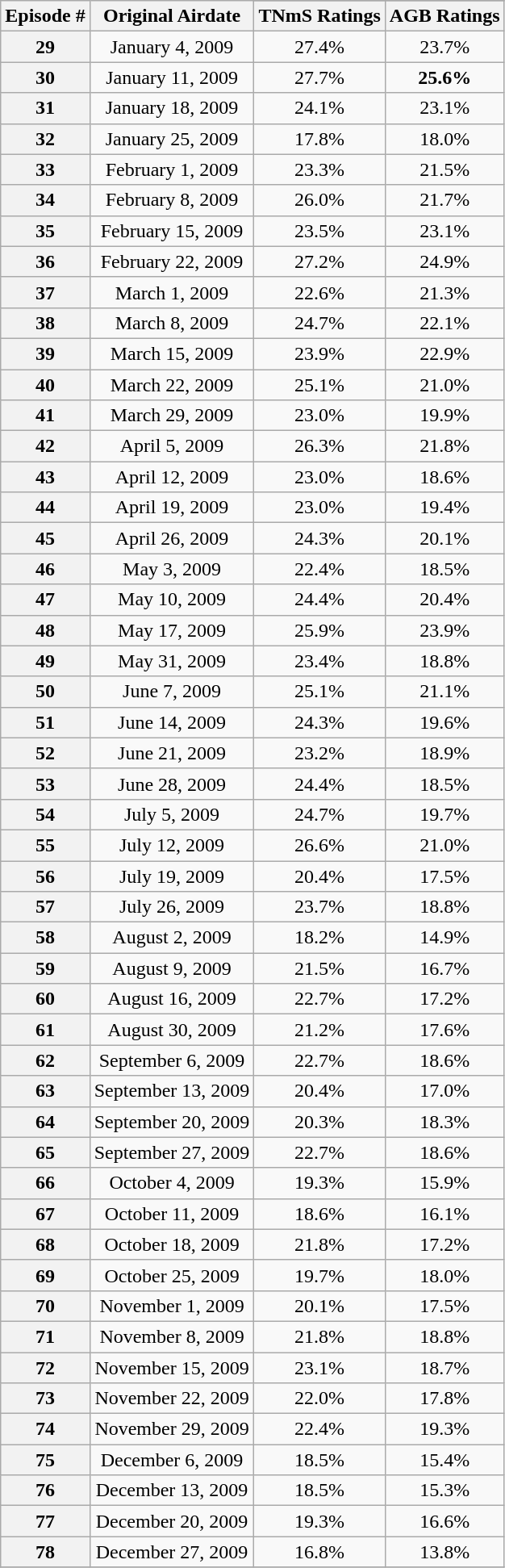<table class=wikitable style="text-align:center">
<tr>
<th rowspan="2">Episode #</th>
<th rowspan="2">Original Airdate</th>
</tr>
<tr>
<th colspan="1">TNmS Ratings</th>
<th colspan="1">AGB Ratings</th>
</tr>
<tr>
<th>29</th>
<td>January 4, 2009</td>
<td>27.4%</td>
<td>23.7%</td>
</tr>
<tr>
<th>30</th>
<td>January 11, 2009</td>
<td>27.7%</td>
<td><span><strong>25.6%</strong></span></td>
</tr>
<tr>
<th>31</th>
<td>January 18, 2009</td>
<td>24.1%</td>
<td>23.1%</td>
</tr>
<tr>
<th>32</th>
<td>January 25, 2009</td>
<td>17.8%</td>
<td>18.0%</td>
</tr>
<tr>
<th>33</th>
<td>February 1, 2009</td>
<td>23.3%</td>
<td>21.5%</td>
</tr>
<tr>
<th>34</th>
<td>February 8, 2009</td>
<td>26.0%</td>
<td>21.7%</td>
</tr>
<tr>
<th>35</th>
<td>February 15, 2009</td>
<td>23.5%</td>
<td>23.1%</td>
</tr>
<tr>
<th>36</th>
<td>February 22, 2009</td>
<td>27.2%</td>
<td>24.9%</td>
</tr>
<tr>
<th>37</th>
<td>March 1, 2009</td>
<td>22.6%</td>
<td>21.3%</td>
</tr>
<tr>
<th>38</th>
<td>March 8, 2009</td>
<td>24.7%</td>
<td>22.1%</td>
</tr>
<tr>
<th>39</th>
<td>March 15, 2009</td>
<td>23.9%</td>
<td>22.9%</td>
</tr>
<tr>
<th>40</th>
<td>March 22, 2009</td>
<td>25.1%</td>
<td>21.0%</td>
</tr>
<tr>
<th>41</th>
<td>March 29, 2009</td>
<td>23.0%</td>
<td>19.9%</td>
</tr>
<tr>
<th>42</th>
<td>April 5, 2009</td>
<td>26.3%</td>
<td>21.8%</td>
</tr>
<tr>
<th>43</th>
<td>April 12, 2009</td>
<td>23.0%</td>
<td>18.6%</td>
</tr>
<tr>
<th>44</th>
<td>April 19, 2009</td>
<td>23.0%</td>
<td>19.4%</td>
</tr>
<tr>
<th>45</th>
<td>April 26, 2009</td>
<td>24.3%</td>
<td>20.1%</td>
</tr>
<tr>
<th>46</th>
<td>May 3, 2009</td>
<td>22.4%</td>
<td>18.5%</td>
</tr>
<tr>
<th>47</th>
<td>May 10, 2009</td>
<td>24.4%</td>
<td>20.4%</td>
</tr>
<tr>
<th>48</th>
<td>May 17, 2009</td>
<td>25.9%</td>
<td>23.9%</td>
</tr>
<tr>
<th>49</th>
<td>May 31, 2009</td>
<td>23.4%</td>
<td>18.8%</td>
</tr>
<tr>
<th>50</th>
<td>June 7, 2009</td>
<td>25.1%</td>
<td>21.1%</td>
</tr>
<tr>
<th>51</th>
<td>June 14, 2009</td>
<td>24.3%</td>
<td>19.6%</td>
</tr>
<tr>
<th>52</th>
<td>June 21, 2009</td>
<td>23.2%</td>
<td>18.9%</td>
</tr>
<tr>
<th>53</th>
<td>June 28, 2009</td>
<td>24.4%</td>
<td>18.5%</td>
</tr>
<tr>
<th>54</th>
<td>July 5, 2009</td>
<td>24.7%</td>
<td>19.7%</td>
</tr>
<tr>
<th>55</th>
<td>July 12, 2009</td>
<td>26.6%</td>
<td>21.0%</td>
</tr>
<tr>
<th>56</th>
<td>July 19, 2009</td>
<td>20.4%</td>
<td>17.5%</td>
</tr>
<tr>
<th>57</th>
<td>July 26, 2009</td>
<td>23.7%</td>
<td>18.8%</td>
</tr>
<tr>
<th>58</th>
<td>August 2, 2009</td>
<td>18.2%</td>
<td>14.9%</td>
</tr>
<tr>
<th>59</th>
<td>August 9, 2009</td>
<td>21.5%</td>
<td>16.7%</td>
</tr>
<tr>
<th>60</th>
<td>August 16, 2009</td>
<td>22.7%</td>
<td>17.2%</td>
</tr>
<tr>
<th>61</th>
<td>August 30, 2009</td>
<td>21.2%</td>
<td>17.6%</td>
</tr>
<tr>
<th>62</th>
<td>September 6, 2009</td>
<td>22.7%</td>
<td>18.6%</td>
</tr>
<tr>
<th>63</th>
<td>September 13, 2009</td>
<td>20.4%</td>
<td>17.0%</td>
</tr>
<tr>
<th>64</th>
<td>September 20, 2009</td>
<td>20.3%</td>
<td>18.3%</td>
</tr>
<tr>
<th>65</th>
<td>September 27, 2009</td>
<td>22.7%</td>
<td>18.6%</td>
</tr>
<tr>
<th>66</th>
<td>October 4, 2009</td>
<td>19.3%</td>
<td>15.9%</td>
</tr>
<tr>
<th>67</th>
<td>October 11, 2009</td>
<td>18.6%</td>
<td>16.1%</td>
</tr>
<tr>
<th>68</th>
<td>October 18, 2009</td>
<td>21.8%</td>
<td>17.2%</td>
</tr>
<tr>
<th>69</th>
<td>October 25, 2009</td>
<td>19.7%</td>
<td>18.0%</td>
</tr>
<tr>
<th>70</th>
<td>November 1, 2009</td>
<td>20.1%</td>
<td>17.5%</td>
</tr>
<tr>
<th>71</th>
<td>November 8, 2009</td>
<td>21.8%</td>
<td>18.8%</td>
</tr>
<tr>
<th>72</th>
<td>November 15, 2009</td>
<td>23.1%</td>
<td>18.7%</td>
</tr>
<tr>
<th>73</th>
<td>November 22, 2009</td>
<td>22.0%</td>
<td>17.8%</td>
</tr>
<tr>
<th>74</th>
<td>November 29, 2009</td>
<td>22.4%</td>
<td>19.3%</td>
</tr>
<tr>
<th>75</th>
<td>December 6, 2009</td>
<td>18.5%</td>
<td>15.4%</td>
</tr>
<tr>
<th>76</th>
<td>December 13, 2009</td>
<td>18.5%</td>
<td>15.3%</td>
</tr>
<tr>
<th>77</th>
<td>December 20, 2009</td>
<td>19.3%</td>
<td>16.6%</td>
</tr>
<tr>
<th>78</th>
<td>December 27, 2009</td>
<td>16.8%</td>
<td>13.8%</td>
</tr>
<tr>
</tr>
</table>
